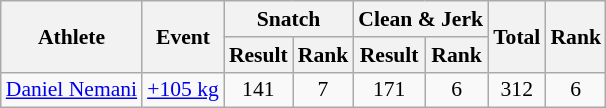<table class="wikitable" style="font-size:90%">
<tr>
<th rowspan="2">Athlete</th>
<th rowspan="2">Event</th>
<th colspan="2">Snatch</th>
<th colspan="2">Clean & Jerk</th>
<th rowspan="2">Total</th>
<th rowspan="2">Rank</th>
</tr>
<tr>
<th>Result</th>
<th>Rank</th>
<th>Result</th>
<th>Rank</th>
</tr>
<tr>
<td><a href='#'>Daniel Nemani</a></td>
<td><a href='#'>+105 kg</a></td>
<td align=center>141</td>
<td align=center>7</td>
<td align=center>171</td>
<td align=center>6</td>
<td align=center>312</td>
<td align=center>6</td>
</tr>
</table>
